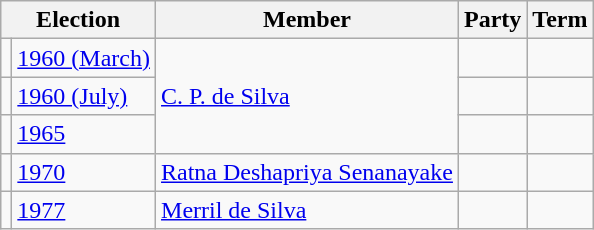<table class="wikitable">
<tr>
<th colspan="2">Election</th>
<th>Member</th>
<th>Party</th>
<th>Term</th>
</tr>
<tr>
<td style="background-color: "></td>
<td><a href='#'>1960 (March)</a></td>
<td rowspan=3><a href='#'>C. P. de Silva</a></td>
<td></td>
<td></td>
</tr>
<tr>
<td style="background-color: "></td>
<td><a href='#'>1960 (July)</a></td>
<td></td>
<td></td>
</tr>
<tr>
<td style="background-color: "></td>
<td><a href='#'>1965</a></td>
<td></td>
<td></td>
</tr>
<tr>
<td style="background-color: "></td>
<td><a href='#'>1970</a></td>
<td><a href='#'>Ratna Deshapriya Senanayake</a></td>
<td></td>
<td></td>
</tr>
<tr>
<td style="background-color: "></td>
<td><a href='#'>1977</a></td>
<td><a href='#'>Merril de Silva</a></td>
<td></td>
<td></td>
</tr>
</table>
